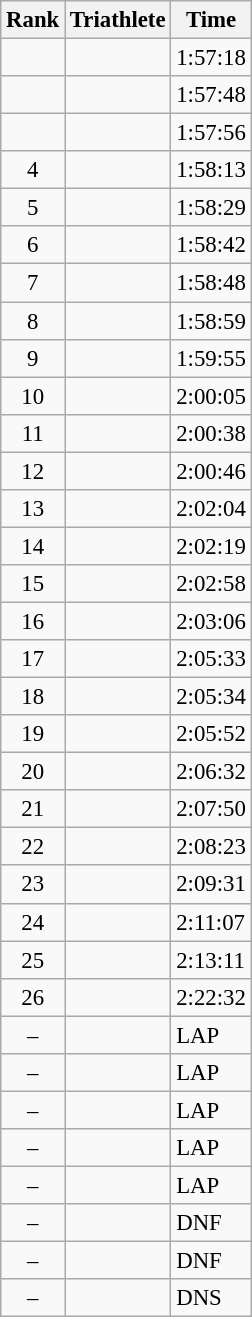<table class="wikitable" style="font-size:95%" style="width:35em;">
<tr>
<th>Rank</th>
<th>Triathlete</th>
<th>Time</th>
</tr>
<tr>
<td align=center></td>
<td></td>
<td>1:57:18</td>
</tr>
<tr>
<td align=center></td>
<td></td>
<td>1:57:48</td>
</tr>
<tr>
<td align=center></td>
<td></td>
<td>1:57:56</td>
</tr>
<tr>
<td align=center>4</td>
<td></td>
<td>1:58:13</td>
</tr>
<tr>
<td align=center>5</td>
<td></td>
<td>1:58:29</td>
</tr>
<tr>
<td align=center>6</td>
<td></td>
<td>1:58:42</td>
</tr>
<tr>
<td align=center>7</td>
<td></td>
<td>1:58:48</td>
</tr>
<tr>
<td align=center>8</td>
<td></td>
<td>1:58:59</td>
</tr>
<tr>
<td align=center>9</td>
<td></td>
<td>1:59:55</td>
</tr>
<tr>
<td align=center>10</td>
<td></td>
<td>2:00:05</td>
</tr>
<tr>
<td align=center>11</td>
<td></td>
<td>2:00:38</td>
</tr>
<tr>
<td align=center>12</td>
<td></td>
<td>2:00:46</td>
</tr>
<tr>
<td align=center>13</td>
<td></td>
<td>2:02:04</td>
</tr>
<tr>
<td align=center>14</td>
<td></td>
<td>2:02:19</td>
</tr>
<tr>
<td align=center>15</td>
<td></td>
<td>2:02:58</td>
</tr>
<tr>
<td align=center>16</td>
<td></td>
<td>2:03:06</td>
</tr>
<tr>
<td align=center>17</td>
<td></td>
<td>2:05:33</td>
</tr>
<tr>
<td align=center>18</td>
<td></td>
<td>2:05:34</td>
</tr>
<tr>
<td align=center>19</td>
<td></td>
<td>2:05:52</td>
</tr>
<tr>
<td align=center>20</td>
<td></td>
<td>2:06:32</td>
</tr>
<tr>
<td align=center>21</td>
<td></td>
<td>2:07:50</td>
</tr>
<tr>
<td align=center>22</td>
<td></td>
<td>2:08:23</td>
</tr>
<tr>
<td align=center>23</td>
<td></td>
<td>2:09:31</td>
</tr>
<tr>
<td align=center>24</td>
<td></td>
<td>2:11:07</td>
</tr>
<tr>
<td align=center>25</td>
<td></td>
<td>2:13:11</td>
</tr>
<tr>
<td align=center>26</td>
<td></td>
<td>2:22:32</td>
</tr>
<tr>
<td align=center>–</td>
<td></td>
<td>LAP</td>
</tr>
<tr>
<td align=center>–</td>
<td></td>
<td>LAP</td>
</tr>
<tr>
<td align=center>–</td>
<td></td>
<td>LAP</td>
</tr>
<tr>
<td align=center>–</td>
<td></td>
<td>LAP</td>
</tr>
<tr>
<td align=center>–</td>
<td></td>
<td>LAP</td>
</tr>
<tr>
<td align=center>–</td>
<td></td>
<td>DNF</td>
</tr>
<tr>
<td align=center>–</td>
<td></td>
<td>DNF</td>
</tr>
<tr>
<td align=center>–</td>
<td></td>
<td>DNS</td>
</tr>
</table>
